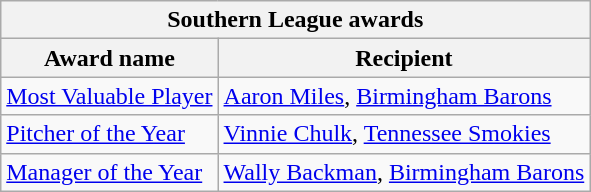<table class="wikitable">
<tr>
<th colspan="2">Southern League awards</th>
</tr>
<tr>
<th>Award name</th>
<th>Recipient</th>
</tr>
<tr>
<td><a href='#'>Most Valuable Player</a></td>
<td><a href='#'>Aaron Miles</a>, <a href='#'>Birmingham Barons</a></td>
</tr>
<tr>
<td><a href='#'>Pitcher of the Year</a></td>
<td><a href='#'>Vinnie Chulk</a>, <a href='#'>Tennessee Smokies</a></td>
</tr>
<tr>
<td><a href='#'>Manager of the Year</a></td>
<td><a href='#'>Wally Backman</a>, <a href='#'>Birmingham Barons</a></td>
</tr>
</table>
